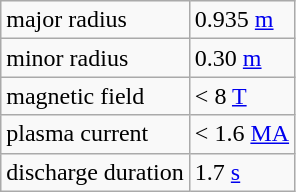<table class="wikitable">
<tr>
<td>major radius</td>
<td>0.935 <a href='#'>m</a></td>
</tr>
<tr>
<td>minor radius</td>
<td>0.30 <a href='#'>m</a></td>
</tr>
<tr>
<td>magnetic field</td>
<td>< 8 <a href='#'>T</a></td>
</tr>
<tr>
<td>plasma current</td>
<td>< 1.6 <a href='#'>MA</a></td>
</tr>
<tr>
<td>discharge duration</td>
<td>1.7 <a href='#'>s</a></td>
</tr>
</table>
